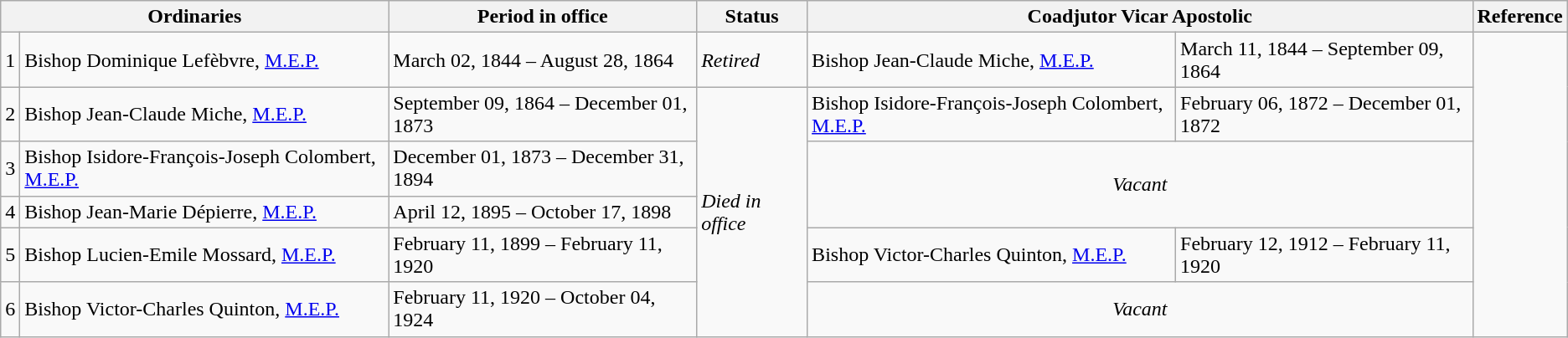<table class="wikitable">
<tr>
<th colspan="2">Ordinaries</th>
<th>Period in office</th>
<th>Status</th>
<th colspan=2>Coadjutor Vicar Apostolic</th>
<th>Reference</th>
</tr>
<tr>
<td>1</td>
<td>Bishop Dominique Lefèbvre, <a href='#'>M.E.P.</a></td>
<td>March 02, 1844 – August 28, 1864</td>
<td><em>Retired</em></td>
<td>Bishop Jean-Claude Miche, <a href='#'>M.E.P.</a></td>
<td>March 11, 1844 – September 09, 1864</td>
<td rowspan=6></td>
</tr>
<tr>
<td>2</td>
<td>Bishop Jean-Claude Miche, <a href='#'>M.E.P.</a></td>
<td>September 09, 1864 – December 01, 1873</td>
<td rowspan=5><em>Died in office</em></td>
<td>Bishop Isidore-François-Joseph Colombert, <a href='#'>M.E.P.</a></td>
<td>February 06, 1872 – December 01, 1872</td>
</tr>
<tr>
<td>3</td>
<td>Bishop Isidore-François-Joseph Colombert, <a href='#'>M.E.P.</a></td>
<td>December 01, 1873 – December 31, 1894</td>
<td colspan=2, rowspan=2 style="text-align:center;"><em>Vacant</em></td>
</tr>
<tr>
<td>4</td>
<td>Bishop Jean-Marie Dépierre, <a href='#'>M.E.P.</a></td>
<td>April 12, 1895 – October 17, 1898</td>
</tr>
<tr>
<td>5</td>
<td>Bishop Lucien-Emile Mossard, <a href='#'>M.E.P.</a></td>
<td>February 11, 1899 – February 11, 1920</td>
<td>Bishop Victor-Charles Quinton, <a href='#'>M.E.P.</a></td>
<td>February 12, 1912 – February 11, 1920</td>
</tr>
<tr>
<td>6</td>
<td>Bishop Victor-Charles Quinton, <a href='#'>M.E.P.</a></td>
<td>February 11, 1920 – October 04, 1924</td>
<td colspan=2 style="text-align:center;"><em>Vacant</em></td>
</tr>
</table>
